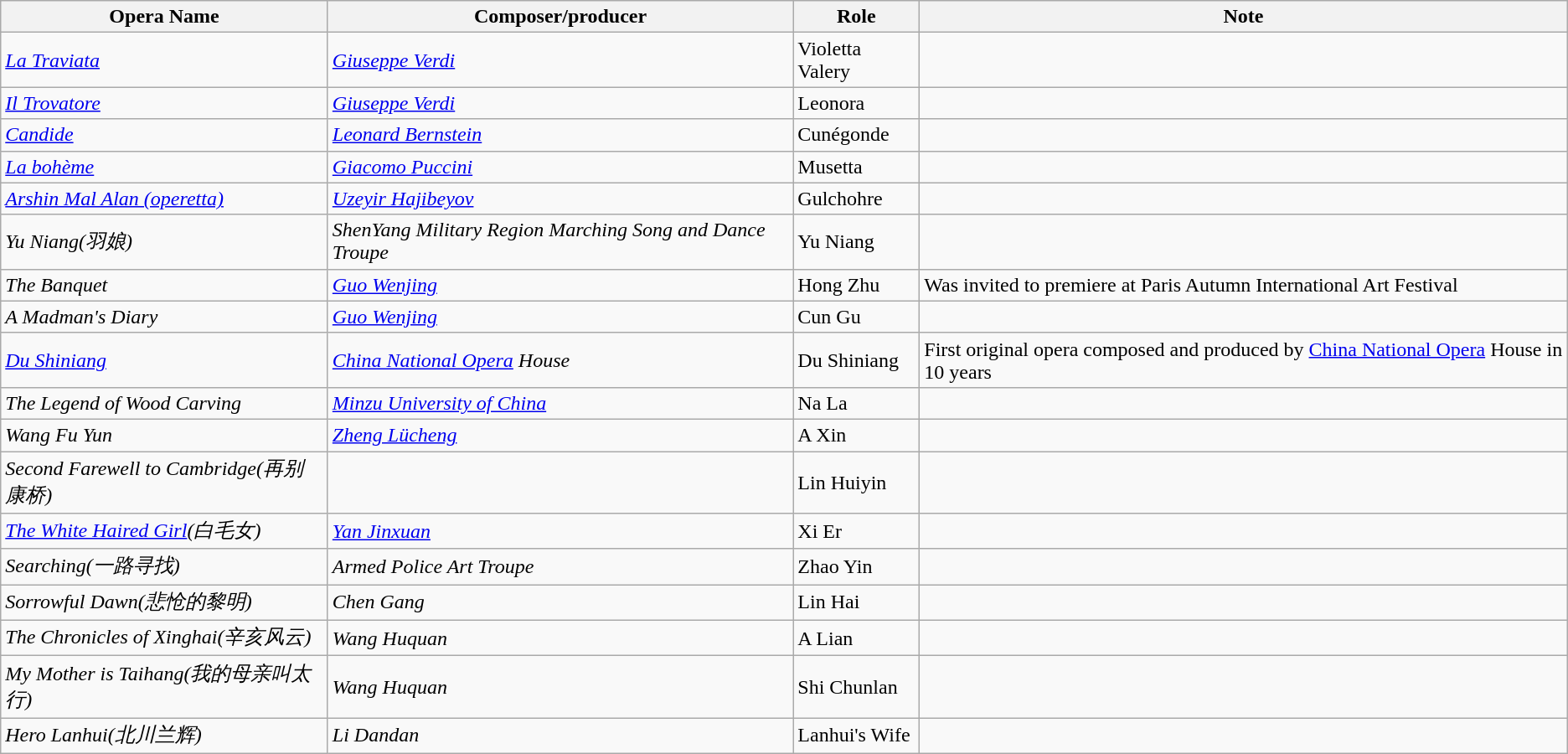<table class="wikitable">
<tr>
<th>Opera Name</th>
<th>Composer/producer</th>
<th>Role</th>
<th>Note</th>
</tr>
<tr>
<td><em><a href='#'>La Traviata</a></em></td>
<td><em><a href='#'>Giuseppe Verdi</a></em></td>
<td>Violetta Valery</td>
<td></td>
</tr>
<tr>
<td><em><a href='#'>Il Trovatore</a></em></td>
<td><em><a href='#'>Giuseppe Verdi</a></em></td>
<td>Leonora</td>
<td></td>
</tr>
<tr>
<td><em><a href='#'>Candide</a></em></td>
<td><em><a href='#'>Leonard Bernstein</a></em></td>
<td>Cunégonde</td>
<td></td>
</tr>
<tr>
<td><em><a href='#'>La bohème</a></em></td>
<td><em><a href='#'>Giacomo Puccini</a></em></td>
<td>Musetta</td>
<td></td>
</tr>
<tr>
<td><em><a href='#'>Arshin Mal Alan (operetta)</a></em></td>
<td><em><a href='#'>Uzeyir Hajibeyov</a></em></td>
<td>Gulchohre</td>
<td></td>
</tr>
<tr>
<td><em>Yu Niang(羽娘)</em></td>
<td><em>ShenYang Military Region Marching Song and Dance Troupe</em></td>
<td>Yu Niang</td>
<td></td>
</tr>
<tr>
<td><em>The Banquet</em></td>
<td><em><a href='#'>Guo Wenjing</a></em></td>
<td>Hong Zhu</td>
<td>Was invited to premiere at Paris Autumn International Art Festival</td>
</tr>
<tr>
<td><em>A Madman's Diary</em></td>
<td><em><a href='#'>Guo Wenjing</a></em></td>
<td>Cun Gu</td>
<td></td>
</tr>
<tr>
<td><em><a href='#'>Du Shiniang</a></em></td>
<td><em><a href='#'>China National Opera</a> House</em></td>
<td>Du Shiniang</td>
<td>First original opera composed and produced by <a href='#'>China National Opera</a> House in 10 years</td>
</tr>
<tr>
<td><em>The Legend of Wood Carving</em></td>
<td><em><a href='#'>Minzu University of China</a></em></td>
<td>Na La</td>
<td></td>
</tr>
<tr>
<td><em>Wang Fu Yun</em></td>
<td><em><a href='#'>Zheng Lücheng</a></em></td>
<td>A Xin</td>
<td></td>
</tr>
<tr>
<td><em>Second Farewell to Cambridge(再别康桥)</em></td>
<td></td>
<td>Lin Huiyin</td>
<td></td>
</tr>
<tr>
<td><em><a href='#'>The White Haired Girl</a>(白毛女)</em></td>
<td><em><a href='#'>Yan Jinxuan</a></em></td>
<td>Xi Er</td>
<td></td>
</tr>
<tr>
<td><em>Searching(一路寻找)</em></td>
<td><em>Armed Police Art Troupe</em></td>
<td>Zhao Yin</td>
<td></td>
</tr>
<tr>
<td><em>Sorrowful Dawn(悲怆的黎明)</em></td>
<td><em>Chen Gang</em></td>
<td>Lin Hai</td>
<td></td>
</tr>
<tr>
<td><em>The Chronicles of Xinghai(辛亥风云)</em></td>
<td><em>Wang Huquan</em></td>
<td>A Lian</td>
<td></td>
</tr>
<tr>
<td><em>My Mother is Taihang(我的母亲叫太行)</em></td>
<td><em>Wang Huquan</em></td>
<td>Shi Chunlan</td>
<td></td>
</tr>
<tr>
<td><em>Hero Lanhui(北川兰辉)</em></td>
<td><em>Li Dandan</em></td>
<td>Lanhui's Wife</td>
<td></td>
</tr>
</table>
